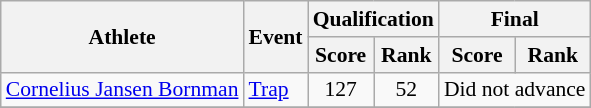<table class="wikitable" style="font-size:90%">
<tr>
<th rowspan="2">Athlete</th>
<th rowspan="2">Event</th>
<th colspan="2">Qualification</th>
<th colspan="2">Final</th>
</tr>
<tr>
<th>Score</th>
<th>Rank</th>
<th>Score</th>
<th>Rank</th>
</tr>
<tr>
<td rowspan=1><a href='#'>Cornelius Jansen Bornman</a></td>
<td><a href='#'>Trap</a></td>
<td align="center">127</td>
<td align="center">52</td>
<td colspan="2"  align="center">Did not advance</td>
</tr>
<tr>
</tr>
</table>
